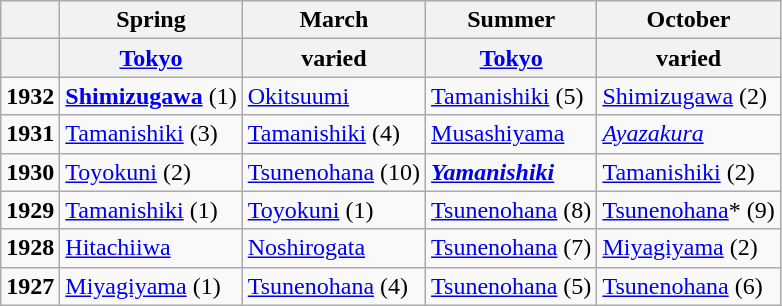<table class="wikitable">
<tr style="background:#efefef;">
<th></th>
<th>Spring</th>
<th>March</th>
<th>Summer</th>
<th>October</th>
</tr>
<tr>
<th></th>
<th><a href='#'>Tokyo</a></th>
<th>varied</th>
<th><a href='#'>Tokyo</a></th>
<th>varied</th>
</tr>
<tr>
<td><strong>1932</strong></td>
<td><strong><a href='#'>Shimizugawa</a></strong> (1)</td>
<td><a href='#'>Okitsuumi</a></td>
<td><a href='#'>Tamanishiki</a> (5)</td>
<td><a href='#'>Shimizugawa</a> (2)</td>
</tr>
<tr>
<td><strong>1931</strong></td>
<td><a href='#'>Tamanishiki</a> (3)</td>
<td><a href='#'>Tamanishiki</a> (4)</td>
<td><a href='#'>Musashiyama</a></td>
<td><em><a href='#'>Ayazakura</a></em></td>
</tr>
<tr>
<td><strong>1930</strong></td>
<td><a href='#'>Toyokuni</a> (2)</td>
<td><a href='#'>Tsunenohana</a> (10)</td>
<td><strong><em><a href='#'>Yamanishiki</a></em></strong></td>
<td><a href='#'>Tamanishiki</a> (2)</td>
</tr>
<tr>
<td><strong>1929</strong></td>
<td><a href='#'>Tamanishiki</a> (1)</td>
<td><a href='#'>Toyokuni</a> (1)</td>
<td><a href='#'>Tsunenohana</a> (8)</td>
<td><a href='#'>Tsunenohana</a>* (9)</td>
</tr>
<tr>
<td><strong>1928</strong></td>
<td><a href='#'>Hitachiiwa</a></td>
<td><a href='#'>Noshirogata</a></td>
<td><a href='#'>Tsunenohana</a> (7)</td>
<td><a href='#'>Miyagiyama</a> (2)</td>
</tr>
<tr>
<td><strong>1927</strong></td>
<td><a href='#'>Miyagiyama</a> (1)</td>
<td><a href='#'>Tsunenohana</a> (4)</td>
<td><a href='#'>Tsunenohana</a> (5)</td>
<td><a href='#'>Tsunenohana</a> (6)</td>
</tr>
</table>
